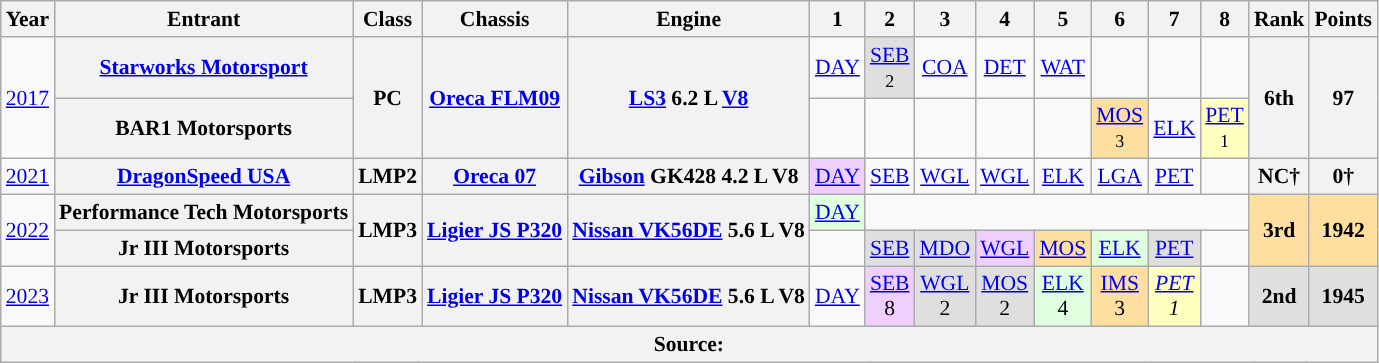<table class="wikitable" style="text-align:center; font-size:90%">
<tr>
<th>Year</th>
<th>Entrant</th>
<th>Class</th>
<th>Chassis</th>
<th>Engine</th>
<th>1</th>
<th>2</th>
<th>3</th>
<th>4</th>
<th>5</th>
<th>6</th>
<th>7</th>
<th>8</th>
<th>Rank</th>
<th>Points</th>
</tr>
<tr>
<td rowspan=2><a href='#'>2017</a></td>
<th><a href='#'>Starworks Motorsport</a></th>
<th rowspan=2>PC</th>
<th rowspan=2><a href='#'>Oreca FLM09</a></th>
<th rowspan=2><a href='#'>LS3</a> 6.2 L <a href='#'>V8</a></th>
<td><a href='#'>DAY</a> <br><small> </small></td>
<td style="background:#DFDFDF;"><a href='#'>SEB</a><br><small>2</small></td>
<td><a href='#'>COA</a> <br><small> </small></td>
<td><a href='#'>DET</a> <br><small> </small></td>
<td><a href='#'>WAT</a> <br><small> </small></td>
<td></td>
<td></td>
<td></td>
<th rowspan=2>6th</th>
<th rowspan=2>97</th>
</tr>
<tr>
<th>BAR1 Motorsports</th>
<td></td>
<td></td>
<td></td>
<td></td>
<td></td>
<td style="background:#ffdf9f;"><a href='#'>MOS</a><br><small>3</small></td>
<td><a href='#'>ELK</a> <br><small> </small></td>
<td style="background:#ffffbf;"><a href='#'>PET</a><br><small>1</small></td>
</tr>
<tr>
<td><a href='#'>2021</a></td>
<th><a href='#'>DragonSpeed USA</a></th>
<th>LMP2</th>
<th><a href='#'>Oreca 07</a></th>
<th><a href='#'>Gibson</a> GK428 4.2 L V8</th>
<td style="background:#EFCFFF;"><a href='#'>DAY</a><br></td>
<td><a href='#'>SEB</a></td>
<td><a href='#'>WGL</a></td>
<td><a href='#'>WGL</a></td>
<td><a href='#'>ELK</a></td>
<td><a href='#'>LGA</a></td>
<td><a href='#'>PET</a></td>
<td></td>
<th>NC†</th>
<th>0†</th>
</tr>
<tr>
<td rowspan=2><a href='#'>2022</a></td>
<th>Performance Tech Motorsports</th>
<th rowspan=2>LMP3</th>
<th rowspan=2><a href='#'>Ligier JS P320</a></th>
<th rowspan=2><a href='#'>Nissan VK56DE</a> 5.6 L V8</th>
<td style="background:#DFFFDF;"><a href='#'>DAY</a><br></td>
<td colspan=7></td>
<th rowspan=2 style="background:#FFDF9F;">3rd</th>
<th rowspan=2 style="background:#FFDF9F;">1942</th>
</tr>
<tr>
<th>Jr III Motorsports</th>
<td></td>
<td style="background:#DFDFDF;"><a href='#'>SEB</a><br></td>
<td style="background:#DFDFDF;"><a href='#'>MDO</a><br></td>
<td style="background:#EFCFFF;"><a href='#'>WGL</a><br></td>
<td style="background:#FFDF9F;"><a href='#'>MOS</a><br></td>
<td style="background:#DFFFDF;"><a href='#'>ELK</a><br></td>
<td style="background:#DFDFDF;"><a href='#'>PET</a><br></td>
<td></td>
</tr>
<tr>
<td><a href='#'>2023</a></td>
<th>Jr III Motorsports</th>
<th>LMP3</th>
<th><a href='#'>Ligier JS P320</a></th>
<th><a href='#'>Nissan VK56DE</a> 5.6 L V8</th>
<td style="background:#;”"><a href='#'>DAY</a><br></td>
<td style="background:#EFCFFF;"><a href='#'>SEB</a><br>8</td>
<td style="background:#DFDFDF;"><a href='#'>WGL</a><br>2</td>
<td style="background:#DFDFDF;"><a href='#'>MOS</a><br>2</td>
<td style="background:#DFFFDF;"><a href='#'>ELK</a><br>4</td>
<td style="background:#FFDF9F;”"><a href='#'>IMS</a><br>3</td>
<td style="background:#FFFFBF;”"><em><a href='#'>PET</a><br>1</em></td>
<td></td>
<th style="background:#DFDFDF;">2nd</th>
<th style="background:#DFDFDF;">1945</th>
</tr>
<tr>
<th colspan="15">Source:</th>
</tr>
</table>
